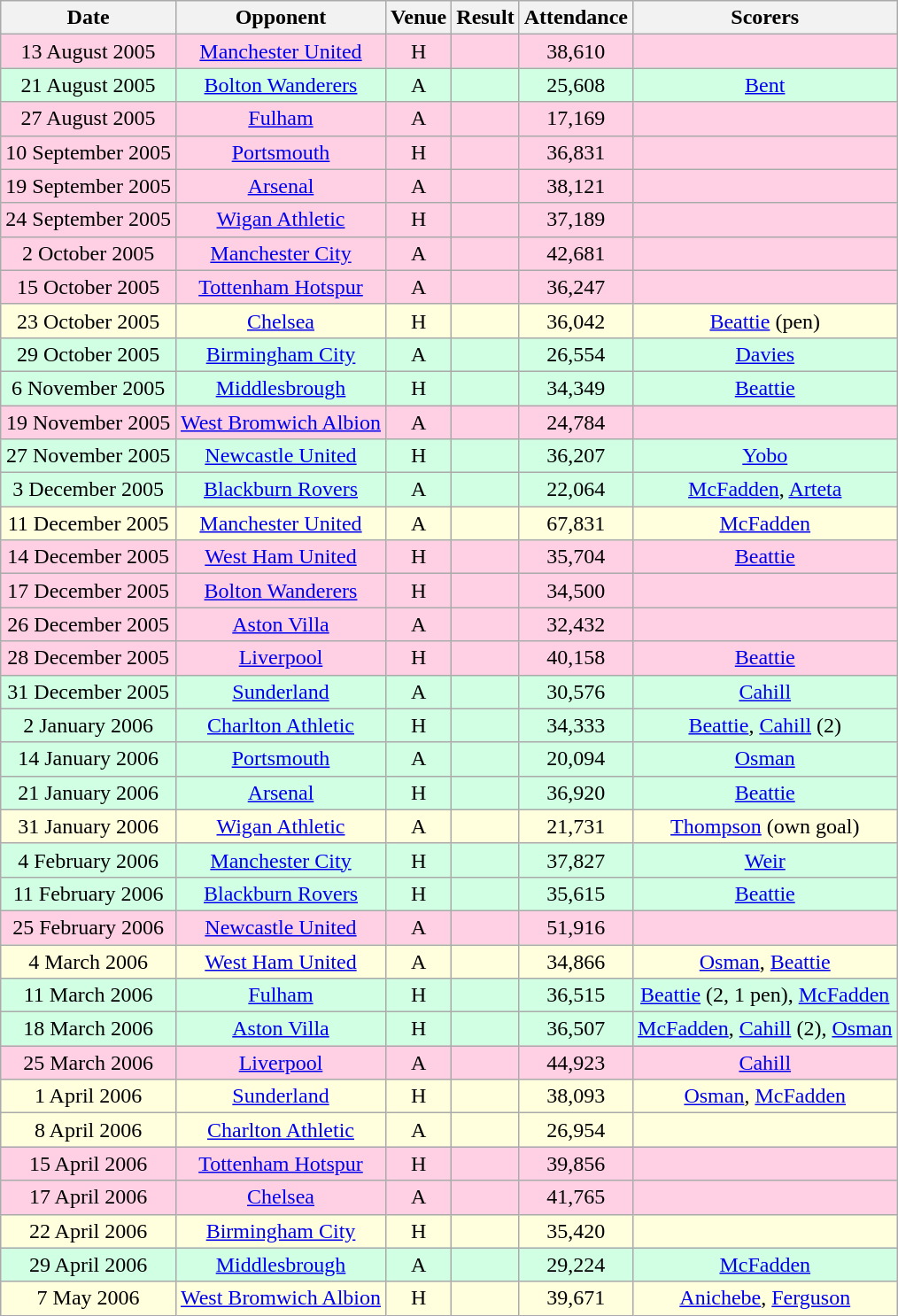<table class="wikitable sortable" style="text-align:center;">
<tr>
<th>Date</th>
<th>Opponent</th>
<th>Venue</th>
<th>Result</th>
<th>Attendance</th>
<th>Scorers</th>
</tr>
<tr style="background:#ffd0e3;">
<td>13 August 2005</td>
<td><a href='#'>Manchester United</a></td>
<td>H</td>
<td></td>
<td>38,610</td>
<td></td>
</tr>
<tr style="background:#d0ffe3;">
<td>21 August 2005</td>
<td><a href='#'>Bolton Wanderers</a></td>
<td>A</td>
<td></td>
<td>25,608</td>
<td><a href='#'>Bent</a></td>
</tr>
<tr style="background:#ffd0e3;">
<td>27 August 2005</td>
<td><a href='#'>Fulham</a></td>
<td>A</td>
<td></td>
<td>17,169</td>
<td></td>
</tr>
<tr style="background:#ffd0e3;">
<td>10 September 2005</td>
<td><a href='#'>Portsmouth</a></td>
<td>H</td>
<td></td>
<td>36,831</td>
<td></td>
</tr>
<tr style="background:#ffd0e3;">
<td>19 September 2005</td>
<td><a href='#'>Arsenal</a></td>
<td>A</td>
<td></td>
<td>38,121</td>
<td></td>
</tr>
<tr style="background:#ffd0e3;">
<td>24 September 2005</td>
<td><a href='#'>Wigan Athletic</a></td>
<td>H</td>
<td></td>
<td>37,189</td>
<td></td>
</tr>
<tr style="background:#ffd0e3;">
<td>2 October 2005</td>
<td><a href='#'>Manchester City</a></td>
<td>A</td>
<td></td>
<td>42,681</td>
<td></td>
</tr>
<tr style="background:#ffd0e3;">
<td>15 October 2005</td>
<td><a href='#'>Tottenham Hotspur</a></td>
<td>A</td>
<td></td>
<td>36,247</td>
<td></td>
</tr>
<tr style="background:#ffffdd;">
<td>23 October 2005</td>
<td><a href='#'>Chelsea</a></td>
<td>H</td>
<td></td>
<td>36,042</td>
<td><a href='#'>Beattie</a> (pen)</td>
</tr>
<tr style="background:#d0ffe3;">
<td>29 October 2005</td>
<td><a href='#'>Birmingham City</a></td>
<td>A</td>
<td></td>
<td>26,554</td>
<td><a href='#'>Davies</a></td>
</tr>
<tr style="background:#d0ffe3;">
<td>6 November 2005</td>
<td><a href='#'>Middlesbrough</a></td>
<td>H</td>
<td></td>
<td>34,349</td>
<td><a href='#'>Beattie</a></td>
</tr>
<tr style="background:#ffd0e3;">
<td>19 November 2005</td>
<td><a href='#'>West Bromwich Albion</a></td>
<td>A</td>
<td></td>
<td>24,784</td>
<td></td>
</tr>
<tr style="background:#d0ffe3;">
<td>27 November 2005</td>
<td><a href='#'>Newcastle United</a></td>
<td>H</td>
<td></td>
<td>36,207</td>
<td><a href='#'>Yobo</a></td>
</tr>
<tr style="background:#d0ffe3;">
<td>3 December 2005</td>
<td><a href='#'>Blackburn Rovers</a></td>
<td>A</td>
<td></td>
<td>22,064</td>
<td><a href='#'>McFadden</a>, <a href='#'>Arteta</a></td>
</tr>
<tr style="background:#ffffdd;">
<td>11 December 2005</td>
<td><a href='#'>Manchester United</a></td>
<td>A</td>
<td></td>
<td>67,831</td>
<td><a href='#'>McFadden</a></td>
</tr>
<tr style="background:#ffd0e3;">
<td>14 December 2005</td>
<td><a href='#'>West Ham United</a></td>
<td>H</td>
<td></td>
<td>35,704</td>
<td><a href='#'>Beattie</a></td>
</tr>
<tr style="background:#ffd0e3;">
<td>17 December 2005</td>
<td><a href='#'>Bolton Wanderers</a></td>
<td>H</td>
<td></td>
<td>34,500</td>
<td></td>
</tr>
<tr style="background:#ffd0e3;">
<td>26 December 2005</td>
<td><a href='#'>Aston Villa</a></td>
<td>A</td>
<td></td>
<td>32,432</td>
<td></td>
</tr>
<tr style="background:#ffd0e3;">
<td>28 December 2005</td>
<td><a href='#'>Liverpool</a></td>
<td>H</td>
<td></td>
<td>40,158</td>
<td><a href='#'>Beattie</a></td>
</tr>
<tr style="background:#d0ffe3;">
<td>31 December 2005</td>
<td><a href='#'>Sunderland</a></td>
<td>A</td>
<td></td>
<td>30,576</td>
<td><a href='#'>Cahill</a></td>
</tr>
<tr style="background:#d0ffe3;">
<td>2 January 2006</td>
<td><a href='#'>Charlton Athletic</a></td>
<td>H</td>
<td></td>
<td>34,333</td>
<td><a href='#'>Beattie</a>, <a href='#'>Cahill</a> (2)</td>
</tr>
<tr style="background:#d0ffe3;">
<td>14 January 2006</td>
<td><a href='#'>Portsmouth</a></td>
<td>A</td>
<td></td>
<td>20,094</td>
<td><a href='#'>Osman</a></td>
</tr>
<tr style="background:#d0ffe3;">
<td>21 January 2006</td>
<td><a href='#'>Arsenal</a></td>
<td>H</td>
<td></td>
<td>36,920</td>
<td><a href='#'>Beattie</a></td>
</tr>
<tr style="background:#ffffdd;">
<td>31 January 2006</td>
<td><a href='#'>Wigan Athletic</a></td>
<td>A</td>
<td></td>
<td>21,731</td>
<td><a href='#'>Thompson</a> (own goal)</td>
</tr>
<tr style="background:#d0ffe3;">
<td>4 February 2006</td>
<td><a href='#'>Manchester City</a></td>
<td>H</td>
<td></td>
<td>37,827</td>
<td><a href='#'>Weir</a></td>
</tr>
<tr style="background:#d0ffe3;">
<td>11 February 2006</td>
<td><a href='#'>Blackburn Rovers</a></td>
<td>H</td>
<td></td>
<td>35,615</td>
<td><a href='#'>Beattie</a></td>
</tr>
<tr style="background:#ffd0e3;">
<td>25 February 2006</td>
<td><a href='#'>Newcastle United</a></td>
<td>A</td>
<td></td>
<td>51,916</td>
<td></td>
</tr>
<tr style="background:#ffffdd;">
<td>4 March 2006</td>
<td><a href='#'>West Ham United</a></td>
<td>A</td>
<td></td>
<td>34,866</td>
<td><a href='#'>Osman</a>, <a href='#'>Beattie</a></td>
</tr>
<tr style="background:#d0ffe3;">
<td>11 March 2006</td>
<td><a href='#'>Fulham</a></td>
<td>H</td>
<td></td>
<td>36,515</td>
<td><a href='#'>Beattie</a> (2, 1 pen), <a href='#'>McFadden</a></td>
</tr>
<tr style="background:#d0ffe3;">
<td>18 March 2006</td>
<td><a href='#'>Aston Villa</a></td>
<td>H</td>
<td></td>
<td>36,507</td>
<td><a href='#'>McFadden</a>, <a href='#'>Cahill</a> (2), <a href='#'>Osman</a></td>
</tr>
<tr style="background:#ffd0e3;">
<td>25 March 2006</td>
<td><a href='#'>Liverpool</a></td>
<td>A</td>
<td></td>
<td>44,923</td>
<td><a href='#'>Cahill</a></td>
</tr>
<tr style="background:#ffffdd;">
<td>1 April 2006</td>
<td><a href='#'>Sunderland</a></td>
<td>H</td>
<td></td>
<td>38,093</td>
<td><a href='#'>Osman</a>, <a href='#'>McFadden</a></td>
</tr>
<tr style="background:#ffffdd;">
<td>8 April 2006</td>
<td><a href='#'>Charlton Athletic</a></td>
<td>A</td>
<td></td>
<td>26,954</td>
<td></td>
</tr>
<tr style="background:#ffd0e3;">
<td>15 April 2006</td>
<td><a href='#'>Tottenham Hotspur</a></td>
<td>H</td>
<td></td>
<td>39,856</td>
<td></td>
</tr>
<tr style="background:#ffd0e3;">
<td>17 April 2006</td>
<td><a href='#'>Chelsea</a></td>
<td>A</td>
<td></td>
<td>41,765</td>
<td></td>
</tr>
<tr style="background:#ffffdd;">
<td>22 April 2006</td>
<td><a href='#'>Birmingham City</a></td>
<td>H</td>
<td></td>
<td>35,420</td>
<td></td>
</tr>
<tr style="background:#d0ffe3;">
<td>29 April 2006</td>
<td><a href='#'>Middlesbrough</a></td>
<td>A</td>
<td></td>
<td>29,224</td>
<td><a href='#'>McFadden</a></td>
</tr>
<tr style="background:#ffffdd;">
<td>7 May 2006</td>
<td><a href='#'>West Bromwich Albion</a></td>
<td>H</td>
<td></td>
<td>39,671</td>
<td><a href='#'>Anichebe</a>, <a href='#'>Ferguson</a></td>
</tr>
</table>
